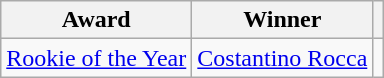<table class="wikitable">
<tr>
<th>Award</th>
<th>Winner</th>
<th></th>
</tr>
<tr>
<td><a href='#'>Rookie of the Year</a></td>
<td> <a href='#'>Costantino Rocca</a></td>
<td></td>
</tr>
</table>
